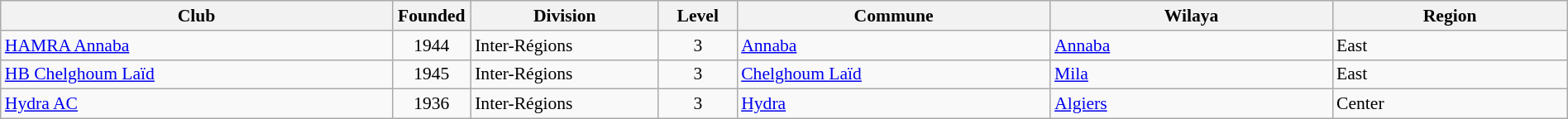<table class="wikitable sortable" width=100% style="font-size:90%">
<tr>
<th width=25%>Club</th>
<th width=5%>Founded</th>
<th width=12%>Division</th>
<th width=5%>Level</th>
<th width=20%>Commune</th>
<th width=18%>Wilaya</th>
<th width=18%>Region</th>
</tr>
<tr>
<td><a href='#'>HAMRA Annaba</a></td>
<td align=center>1944</td>
<td>Inter-Régions</td>
<td align=center>3</td>
<td><a href='#'>Annaba</a></td>
<td><a href='#'>Annaba</a></td>
<td>East</td>
</tr>
<tr>
<td><a href='#'>HB Chelghoum Laïd</a></td>
<td align=center>1945</td>
<td>Inter-Régions</td>
<td align=center>3</td>
<td><a href='#'>Chelghoum Laïd</a></td>
<td><a href='#'>Mila</a></td>
<td>East</td>
</tr>
<tr>
<td><a href='#'>Hydra AC</a></td>
<td align=center>1936</td>
<td>Inter-Régions</td>
<td align=center>3</td>
<td><a href='#'>Hydra</a></td>
<td><a href='#'>Algiers</a></td>
<td>Center</td>
</tr>
</table>
